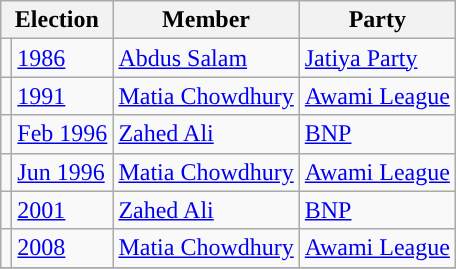<table class="wikitable">
<tr>
<th colspan="2">Election</th>
<th>Member</th>
<th>Party</th>
</tr>
<tr>
<td style="background-color:"></td>
<td><a href='#'>1986</a></td>
<td><a href='#'>Abdus Salam</a></td>
<td><a href='#'>Jatiya Party</a></td>
</tr>
<tr>
<td style="background-color:"></td>
<td><a href='#'>1991</a></td>
<td><a href='#'>Matia Chowdhury</a></td>
<td><a href='#'>Awami League</a></td>
</tr>
<tr>
<td style="background-color:"></td>
<td><a href='#'>Feb 1996</a></td>
<td><a href='#'>Zahed Ali</a></td>
<td><a href='#'>BNP</a></td>
</tr>
<tr>
<td style="background-color:"></td>
<td><a href='#'>Jun 1996</a></td>
<td><a href='#'>Matia Chowdhury</a></td>
<td><a href='#'>Awami League</a></td>
</tr>
<tr>
<td style="background-color:"></td>
<td><a href='#'>2001</a></td>
<td><a href='#'>Zahed Ali</a></td>
<td><a href='#'>BNP</a></td>
</tr>
<tr>
<td style="background-color:"></td>
<td><a href='#'>2008</a></td>
<td><a href='#'>Matia Chowdhury</a></td>
<td><a href='#'>Awami League</a></td>
</tr>
<tr>
</tr>
</table>
